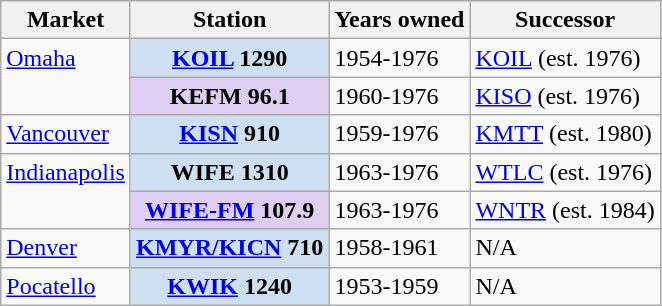<table class="wikitable">
<tr>
<th scope=col>Market</th>
<th scope=col>Station</th>
<th scope=col>Years owned</th>
<th scope=col>Successor</th>
</tr>
<tr style="vertical-align: top; text-align: left;">
<td rowspan="2"><a href='#'>Omaha</a></td>
<th style="background: #cedff2;" scope=row> <a href='#'>KOIL</a> 1290</th>
<td>1954-1976</td>
<td><a href='#'>KOIL</a> (est. 1976)</td>
</tr>
<tr style="vertical-align: top; text-align: left;">
<th style="background: #ddcef2;" scope=row> KEFM 96.1</th>
<td>1960-1976</td>
<td><a href='#'>KISO</a> (est. 1976)</td>
</tr>
<tr style="vertical-align: top; text-align: left;">
<td><a href='#'>Vancouver</a></td>
<th style="background: #cedff2;" scope=row> <a href='#'>KISN</a> 910</th>
<td>1959-1976</td>
<td><a href='#'>KMTT</a> (est. 1980)</td>
</tr>
<tr style="vertical-align: top; text-align: left;">
<td rowspan="2"><a href='#'>Indianapolis</a></td>
<th style="background: #cedff2;" scope=row> WIFE 1310</th>
<td>1963-1976</td>
<td><a href='#'>WTLC</a> (est. 1976)</td>
</tr>
<tr style="vertical-align: top; text-align: left;">
<th style="background: #ddcef2;" scope=row> <a href='#'>WIFE-FM</a> 107.9</th>
<td>1963-1976</td>
<td><a href='#'>WNTR</a> (est. 1984)</td>
</tr>
<tr style="vertical-align: top; text-align: left;">
<td><a href='#'>Denver</a></td>
<th style="background: #cedff2;" scope=row> <a href='#'>KMYR/KICN</a> 710</th>
<td>1958-1961</td>
<td>N/A</td>
</tr>
<tr style="vertical-align: top; text-align: left;">
<td><a href='#'>Pocatello</a></td>
<th style="background: #cedff2;" scope=row> <a href='#'>KWIK</a> 1240</th>
<td>1953-1959</td>
<td>N/A</td>
</tr>
</table>
